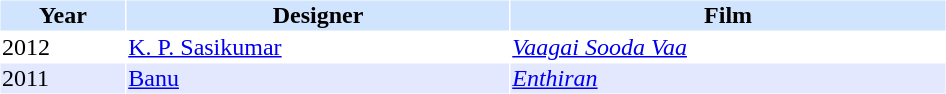<table cellspacing="1" cellpadding="1" border="0" width="50%">
<tr bgcolor="#d1e4fd">
<th>Year</th>
<th>Designer</th>
<th>Film</th>
</tr>
<tr>
<td>2012</td>
<td><a href='#'>K. P. Sasikumar</a></td>
<td><em><a href='#'>Vaagai Sooda Vaa</a></em></td>
</tr>
<tr bgcolor="#e4e8ff">
<td>2011</td>
<td><a href='#'>Banu</a></td>
<td><em><a href='#'>Enthiran</a></em></td>
</tr>
</table>
